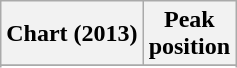<table class="wikitable sortable plainrowheaders" style="text-align:center;">
<tr>
<th>Chart (2013)</th>
<th>Peak<br>position</th>
</tr>
<tr>
</tr>
<tr>
</tr>
<tr>
</tr>
<tr>
</tr>
<tr>
</tr>
<tr>
</tr>
<tr>
</tr>
</table>
